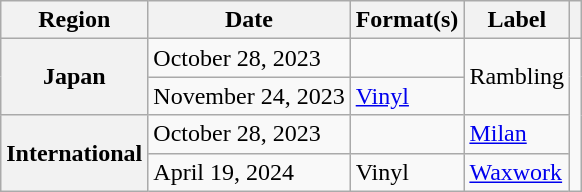<table class="wikitable plainrowheaders">
<tr>
<th scope="col">Region</th>
<th scope="col">Date</th>
<th scope="col">Format(s)</th>
<th scope="col">Label</th>
<th scope="col"></th>
</tr>
<tr>
<th rowspan="2" scope="row">Japan</th>
<td>October 28, 2023</td>
<td></td>
<td rowspan="2">Rambling</td>
<td rowspan="4" align="center"><br><br></td>
</tr>
<tr>
<td>November 24, 2023</td>
<td><a href='#'>Vinyl</a></td>
</tr>
<tr>
<th rowspan="2" scope="row">International</th>
<td>October 28, 2023</td>
<td></td>
<td><a href='#'>Milan</a></td>
</tr>
<tr>
<td>April 19, 2024</td>
<td>Vinyl</td>
<td><a href='#'>Waxwork</a></td>
</tr>
</table>
